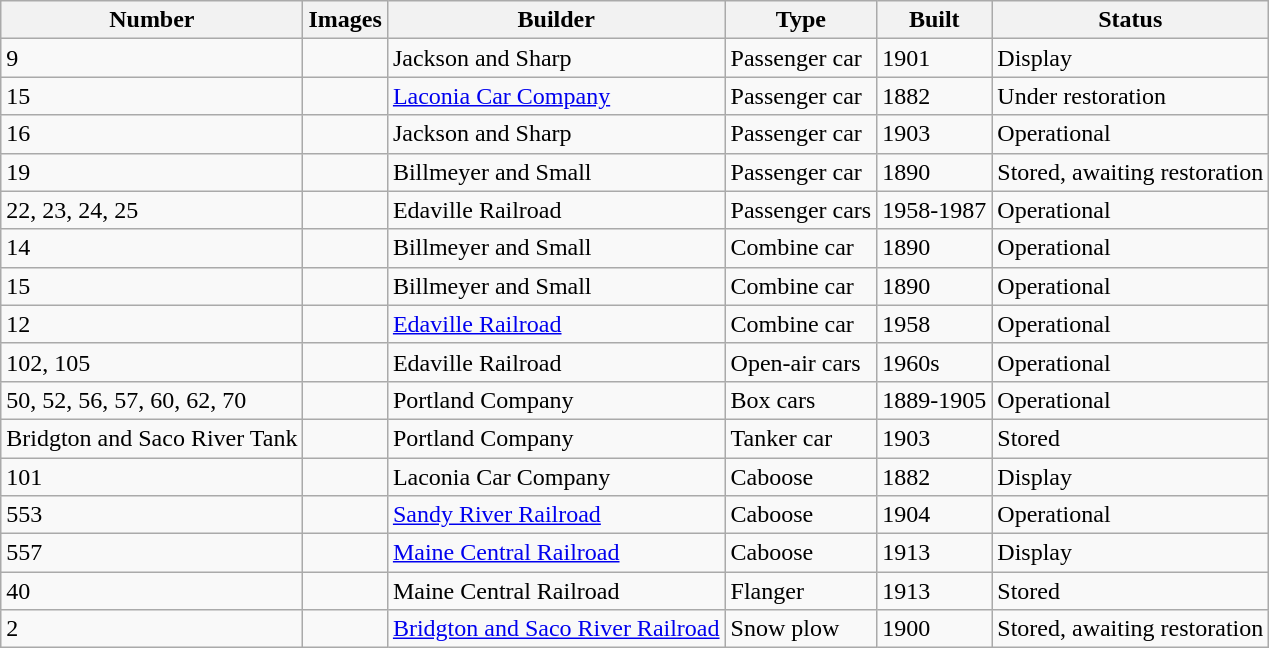<table class="wikitable">
<tr>
<th>Number</th>
<th>Images</th>
<th>Builder</th>
<th>Type</th>
<th>Built</th>
<th>Status</th>
</tr>
<tr>
<td>9</td>
<td></td>
<td>Jackson and Sharp</td>
<td>Passenger car</td>
<td>1901</td>
<td>Display</td>
</tr>
<tr>
<td>15</td>
<td></td>
<td><a href='#'>Laconia Car Company</a></td>
<td>Passenger car</td>
<td>1882</td>
<td>Under restoration</td>
</tr>
<tr>
<td>16</td>
<td></td>
<td>Jackson and Sharp</td>
<td>Passenger car</td>
<td>1903</td>
<td>Operational</td>
</tr>
<tr>
<td>19</td>
<td></td>
<td>Billmeyer and Small</td>
<td>Passenger car</td>
<td>1890</td>
<td>Stored, awaiting restoration</td>
</tr>
<tr>
<td>22, 23, 24, 25</td>
<td></td>
<td>Edaville Railroad</td>
<td>Passenger cars</td>
<td>1958-1987</td>
<td>Operational</td>
</tr>
<tr>
<td>14</td>
<td></td>
<td>Billmeyer and Small</td>
<td>Combine car</td>
<td>1890</td>
<td>Operational</td>
</tr>
<tr>
<td>15</td>
<td></td>
<td>Billmeyer and Small</td>
<td>Combine car</td>
<td>1890</td>
<td>Operational</td>
</tr>
<tr>
<td>12</td>
<td></td>
<td><a href='#'>Edaville Railroad</a></td>
<td>Combine car</td>
<td>1958</td>
<td>Operational</td>
</tr>
<tr>
<td>102, 105</td>
<td></td>
<td>Edaville Railroad</td>
<td>Open-air cars</td>
<td>1960s</td>
<td>Operational</td>
</tr>
<tr>
<td>50, 52, 56, 57, 60, 62, 70</td>
<td></td>
<td>Portland Company</td>
<td>Box cars</td>
<td>1889-1905</td>
<td>Operational</td>
</tr>
<tr>
<td>Bridgton and Saco River Tank</td>
<td></td>
<td>Portland Company</td>
<td>Tanker car</td>
<td>1903</td>
<td>Stored</td>
</tr>
<tr>
<td>101</td>
<td></td>
<td>Laconia Car Company</td>
<td>Caboose</td>
<td>1882</td>
<td>Display</td>
</tr>
<tr>
<td>553</td>
<td></td>
<td><a href='#'>Sandy River Railroad</a></td>
<td>Caboose</td>
<td>1904</td>
<td>Operational</td>
</tr>
<tr>
<td>557</td>
<td></td>
<td><a href='#'>Maine Central Railroad</a></td>
<td>Caboose</td>
<td>1913</td>
<td>Display</td>
</tr>
<tr>
<td>40</td>
<td></td>
<td>Maine Central Railroad</td>
<td>Flanger</td>
<td>1913</td>
<td>Stored</td>
</tr>
<tr>
<td>2</td>
<td></td>
<td><a href='#'>Bridgton and Saco River Railroad</a></td>
<td>Snow plow</td>
<td>1900</td>
<td>Stored, awaiting restoration</td>
</tr>
</table>
